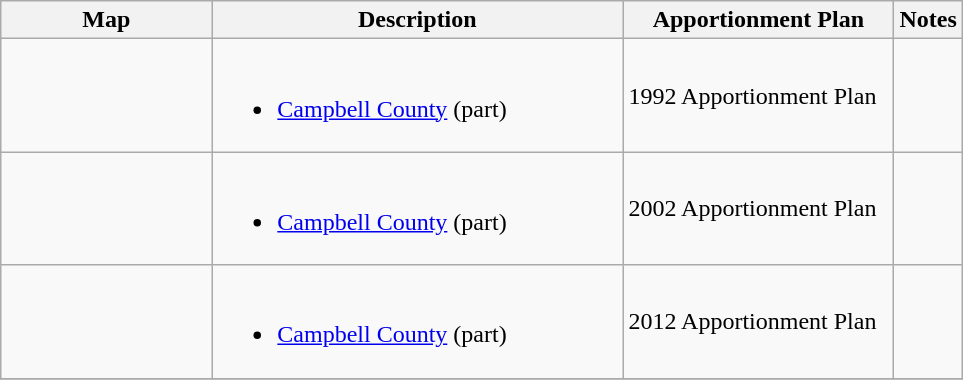<table class="wikitable sortable">
<tr>
<th style="width:100pt;">Map</th>
<th style="width:200pt;">Description</th>
<th style="width:130pt;">Apportionment Plan</th>
<th style="width:15pt;">Notes</th>
</tr>
<tr>
<td></td>
<td><br><ul><li><a href='#'>Campbell County</a> (part)</li></ul></td>
<td>1992 Apportionment Plan</td>
<td></td>
</tr>
<tr>
<td></td>
<td><br><ul><li><a href='#'>Campbell County</a> (part)</li></ul></td>
<td>2002 Apportionment Plan</td>
<td></td>
</tr>
<tr>
<td></td>
<td><br><ul><li><a href='#'>Campbell County</a> (part)</li></ul></td>
<td>2012 Apportionment Plan</td>
<td></td>
</tr>
<tr>
</tr>
</table>
